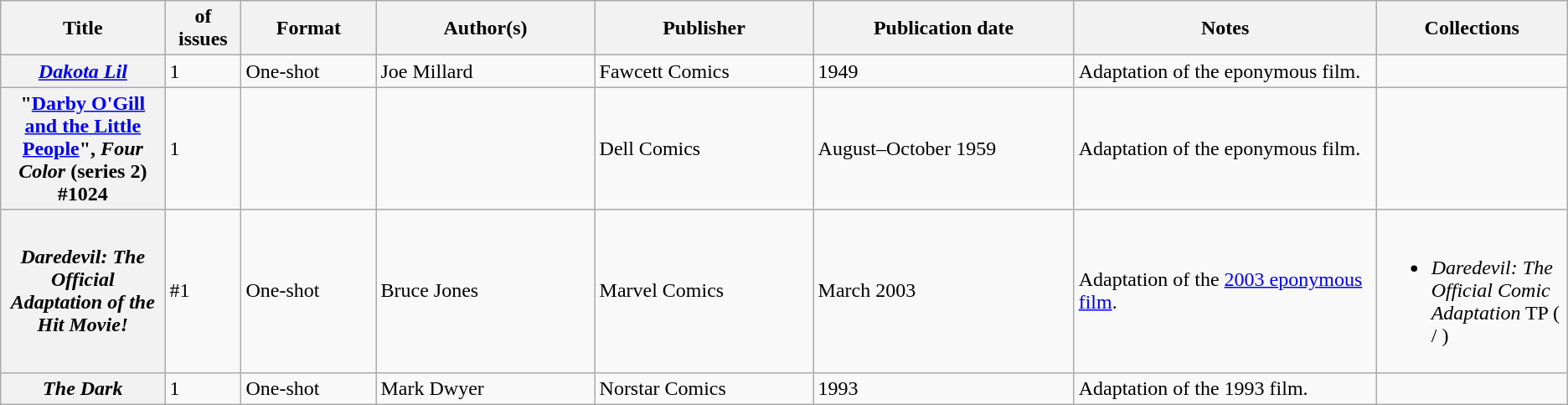<table class="wikitable">
<tr>
<th>Title</th>
<th style="width:40pt"> of issues</th>
<th style="width:75pt">Format</th>
<th style="width:125pt">Author(s)</th>
<th style="width:125pt">Publisher</th>
<th style="width:150pt">Publication date</th>
<th style="width:175pt">Notes</th>
<th>Collections</th>
</tr>
<tr>
<th><em><a href='#'>Dakota Lil</a></em></th>
<td>1</td>
<td>One-shot</td>
<td>Joe Millard</td>
<td>Fawcett Comics</td>
<td>1949</td>
<td>Adaptation of the eponymous film.</td>
<td></td>
</tr>
<tr>
<th>"<a href='#'>Darby O'Gill and the Little People</a>", <em>Four Color</em> (series 2) #1024</th>
<td>1</td>
<td></td>
<td></td>
<td>Dell Comics</td>
<td>August–October 1959</td>
<td>Adaptation of the eponymous film.</td>
<td></td>
</tr>
<tr>
<th><em>Daredevil: The Official Adaptation of the Hit Movie!</em></th>
<td>#1</td>
<td>One-shot</td>
<td>Bruce Jones</td>
<td>Marvel Comics</td>
<td>March 2003</td>
<td>Adaptation of the <a href='#'>2003 eponymous film</a>.</td>
<td><br><ul><li><em>Daredevil: The Official Comic Adaptation</em> TP ( / )</li></ul></td>
</tr>
<tr>
<th><em>The Dark</em></th>
<td>1</td>
<td>One-shot</td>
<td>Mark Dwyer</td>
<td>Norstar Comics</td>
<td>1993</td>
<td>Adaptation of the 1993 film.</td>
<td></td>
</tr>
</table>
